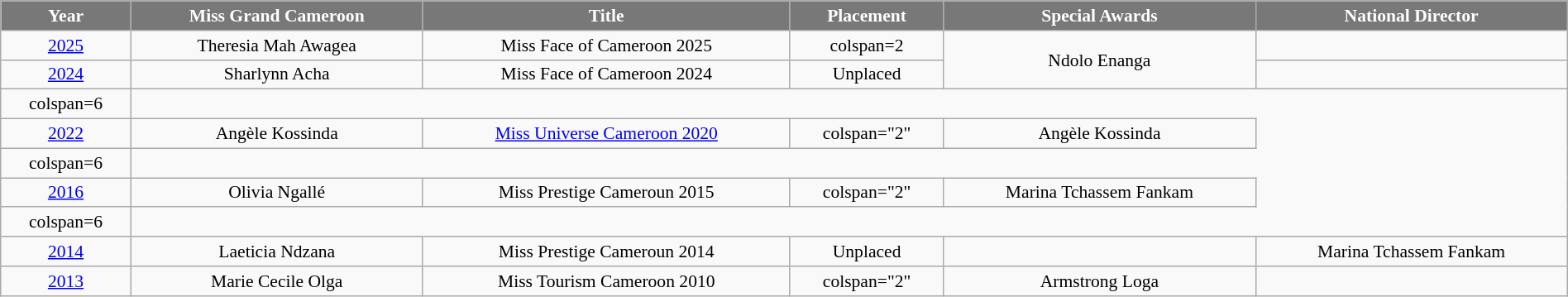<table class="wikitable" style="font-size: 90%; text-align:center; width:100%">
<tr>
<th style="background-color:#787878;color:#FFFFFF;">Year</th>
<th style="background-color:#787878;color:#FFFFFF;">Miss Grand Cameroon</th>
<th style="background-color:#787878;color:#FFFFFF;">Title</th>
<th style="background-color:#787878;color:#FFFFFF;">Placement</th>
<th style="background-color:#787878;color:#FFFFFF;">Special Awards</th>
<th style="background-color:#787878;color:#FFFFFF;">National Director</th>
</tr>
<tr>
<td><a href='#'>2025</a></td>
<td>Theresia Mah Awagea</td>
<td>Miss Face of Cameroon 2025</td>
<td>colspan=2 </td>
<td rowspan=2>Ndolo Enanga</td>
</tr>
<tr>
<td><a href='#'>2024</a></td>
<td>Sharlynn Acha</td>
<td>Miss Face of Cameroon 2024</td>
<td>Unplaced</td>
<td></td>
</tr>
<tr>
<td>colspan=6 </td>
</tr>
<tr>
<td><a href='#'>2022</a></td>
<td>Angèle Kossinda</td>
<td><a href='#'>Miss Universe Cameroon 2020</a></td>
<td>colspan="2" </td>
<td>Angèle Kossinda</td>
</tr>
<tr>
<td>colspan=6 </td>
</tr>
<tr>
<td><a href='#'>2016</a></td>
<td>Olivia Ngallé</td>
<td>Miss Prestige Cameroun 2015</td>
<td>colspan="2" </td>
<td>Marina Tchassem Fankam</td>
</tr>
<tr>
<td>colspan=6 </td>
</tr>
<tr>
<td><a href='#'>2014</a></td>
<td>Laeticia Ndzana</td>
<td>Miss Prestige Cameroun 2014</td>
<td>Unplaced</td>
<td></td>
<td>Marina Tchassem Fankam</td>
</tr>
<tr>
<td><a href='#'>2013</a></td>
<td>Marie Cecile Olga</td>
<td>Miss Tourism Cameroon 2010</td>
<td>colspan="2" </td>
<td>Armstrong Loga</td>
</tr>
</table>
